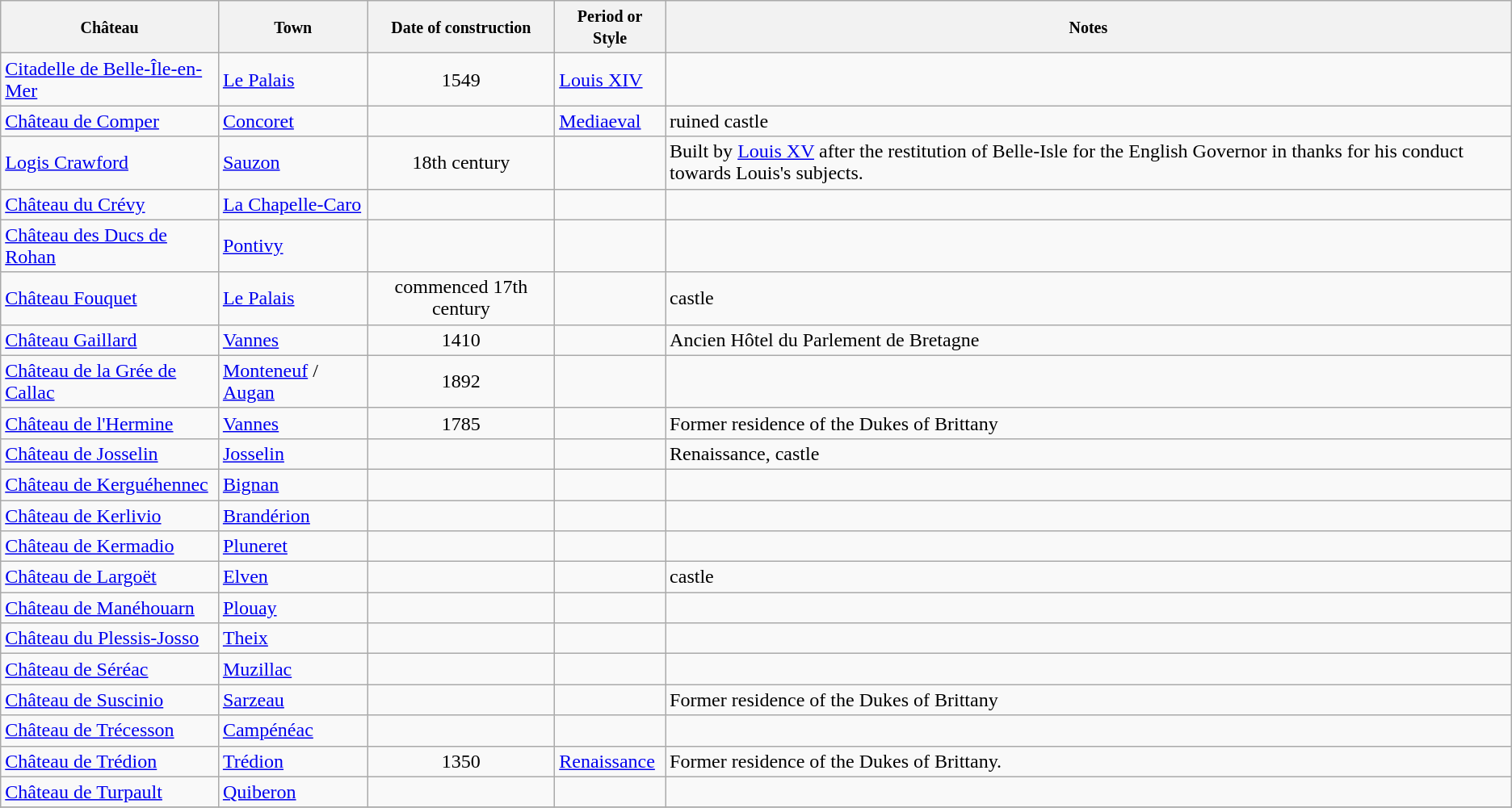<table class="wikitable sortable">
<tr>
<th><small>Château</small></th>
<th><small>Town</small></th>
<th><small>Date of construction</small></th>
<th><small>Period or Style</small></th>
<th><small>Notes</small></th>
</tr>
<tr>
<td><a href='#'>Citadelle de Belle-Île-en-Mer</a></td>
<td><a href='#'>Le Palais</a></td>
<td align="center">1549</td>
<td><a href='#'>Louis XIV</a></td>
<td></td>
</tr>
<tr>
<td><a href='#'>Château de Comper</a></td>
<td><a href='#'>Concoret</a></td>
<td></td>
<td><a href='#'>Mediaeval</a></td>
<td>ruined castle</td>
</tr>
<tr>
<td><a href='#'>Logis Crawford</a></td>
<td><a href='#'>Sauzon</a></td>
<td align="center">18th century</td>
<td></td>
<td>Built by <a href='#'>Louis XV</a> after the restitution of Belle-Isle for the English Governor in thanks for his conduct towards Louis's subjects.</td>
</tr>
<tr>
<td><a href='#'>Château du Crévy</a></td>
<td><a href='#'>La Chapelle-Caro</a></td>
<td></td>
<td></td>
<td></td>
</tr>
<tr>
<td><a href='#'>Château des Ducs de Rohan</a></td>
<td><a href='#'>Pontivy</a></td>
<td></td>
<td></td>
<td></td>
</tr>
<tr>
<td><a href='#'>Château Fouquet</a></td>
<td><a href='#'>Le Palais</a></td>
<td align="center">commenced 17th century</td>
<td></td>
<td>castle</td>
</tr>
<tr>
<td><a href='#'>Château Gaillard</a></td>
<td><a href='#'>Vannes</a></td>
<td align="center">1410</td>
<td></td>
<td>Ancien Hôtel du Parlement de Bretagne</td>
</tr>
<tr>
<td><a href='#'>Château de la Grée de Callac</a></td>
<td><a href='#'>Monteneuf</a> / <a href='#'>Augan</a></td>
<td align="center">1892</td>
<td></td>
<td></td>
</tr>
<tr>
<td><a href='#'>Château de l'Hermine</a></td>
<td><a href='#'>Vannes</a></td>
<td align="center">1785</td>
<td></td>
<td>Former residence of the Dukes of Brittany</td>
</tr>
<tr>
<td><a href='#'>Château de Josselin</a></td>
<td><a href='#'>Josselin</a></td>
<td></td>
<td></td>
<td>Renaissance, castle</td>
</tr>
<tr>
<td><a href='#'>Château de Kerguéhennec</a></td>
<td><a href='#'>Bignan</a></td>
<td></td>
<td></td>
<td></td>
</tr>
<tr>
<td><a href='#'>Château de Kerlivio</a></td>
<td><a href='#'>Brandérion</a></td>
<td></td>
<td></td>
<td></td>
</tr>
<tr>
<td><a href='#'>Château de Kermadio</a></td>
<td><a href='#'>Pluneret</a></td>
<td></td>
<td></td>
<td></td>
</tr>
<tr>
<td><a href='#'>Château de Largoët</a></td>
<td><a href='#'>Elven</a></td>
<td></td>
<td></td>
<td>castle</td>
</tr>
<tr>
<td><a href='#'>Château de Manéhouarn</a></td>
<td><a href='#'>Plouay</a></td>
<td></td>
<td></td>
<td></td>
</tr>
<tr>
<td><a href='#'>Château du Plessis-Josso</a></td>
<td><a href='#'>Theix</a></td>
<td></td>
<td></td>
<td></td>
</tr>
<tr>
<td><a href='#'>Château de Séréac</a></td>
<td><a href='#'>Muzillac</a></td>
<td></td>
<td></td>
<td></td>
</tr>
<tr>
<td><a href='#'>Château de Suscinio</a></td>
<td><a href='#'>Sarzeau</a></td>
<td></td>
<td></td>
<td>Former residence of the Dukes of Brittany</td>
</tr>
<tr>
<td><a href='#'>Château de Trécesson</a></td>
<td><a href='#'>Campénéac</a></td>
<td></td>
<td></td>
<td></td>
</tr>
<tr>
<td><a href='#'>Château de Trédion</a></td>
<td><a href='#'>Trédion</a></td>
<td align="center">1350</td>
<td><a href='#'>Renaissance</a></td>
<td>Former residence of the Dukes of Brittany.</td>
</tr>
<tr>
<td><a href='#'>Château de Turpault</a></td>
<td><a href='#'>Quiberon</a></td>
<td></td>
<td></td>
<td></td>
</tr>
<tr>
</tr>
</table>
